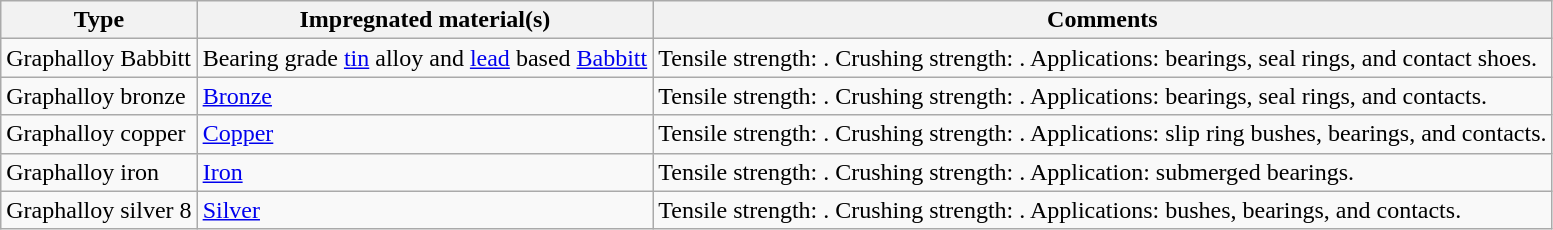<table class="wikitable">
<tr>
<th>Type</th>
<th>Impregnated material(s)</th>
<th>Comments</th>
</tr>
<tr>
<td>Graphalloy Babbitt</td>
<td>Bearing grade <a href='#'>tin</a> alloy and <a href='#'>lead</a> based <a href='#'>Babbitt</a></td>
<td>Tensile strength: . Crushing strength: . Applications: bearings, seal rings, and contact shoes.</td>
</tr>
<tr>
<td>Graphalloy bronze</td>
<td><a href='#'>Bronze</a></td>
<td>Tensile strength: . Crushing strength: . Applications: bearings, seal rings, and contacts.</td>
</tr>
<tr>
<td>Graphalloy copper</td>
<td><a href='#'>Copper</a></td>
<td>Tensile strength: . Crushing strength: . Applications: slip ring bushes, bearings, and contacts.</td>
</tr>
<tr>
<td>Graphalloy iron</td>
<td><a href='#'>Iron</a></td>
<td>Tensile strength: . Crushing strength: . Application: submerged bearings.</td>
</tr>
<tr>
<td>Graphalloy silver 8</td>
<td><a href='#'>Silver</a></td>
<td>Tensile strength: . Crushing strength: . Applications: bushes, bearings, and contacts.</td>
</tr>
</table>
